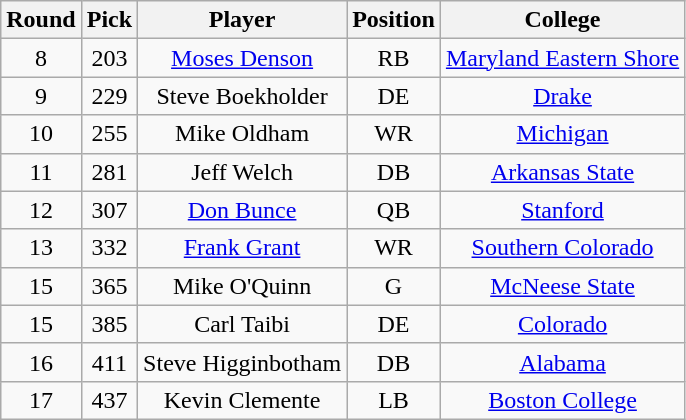<table class="wikitable sortable sortable"  style="text-align:center;">
<tr>
<th>Round</th>
<th>Pick</th>
<th>Player</th>
<th>Position</th>
<th>College</th>
</tr>
<tr>
<td>8</td>
<td>203</td>
<td><a href='#'>Moses Denson</a></td>
<td>RB</td>
<td><a href='#'>Maryland Eastern Shore</a></td>
</tr>
<tr>
<td>9</td>
<td>229</td>
<td>Steve Boekholder</td>
<td>DE</td>
<td><a href='#'>Drake</a></td>
</tr>
<tr>
<td>10</td>
<td>255</td>
<td>Mike Oldham</td>
<td>WR</td>
<td><a href='#'>Michigan</a></td>
</tr>
<tr>
<td>11</td>
<td>281</td>
<td>Jeff Welch</td>
<td>DB</td>
<td><a href='#'>Arkansas State</a></td>
</tr>
<tr>
<td>12</td>
<td>307</td>
<td><a href='#'>Don Bunce</a></td>
<td>QB</td>
<td><a href='#'>Stanford</a></td>
</tr>
<tr>
<td>13</td>
<td>332</td>
<td><a href='#'>Frank Grant</a></td>
<td>WR</td>
<td><a href='#'>Southern Colorado</a></td>
</tr>
<tr>
<td>15</td>
<td>365</td>
<td>Mike O'Quinn</td>
<td>G</td>
<td><a href='#'>McNeese State</a></td>
</tr>
<tr>
<td>15</td>
<td>385</td>
<td>Carl Taibi</td>
<td>DE</td>
<td><a href='#'>Colorado</a></td>
</tr>
<tr>
<td>16</td>
<td>411</td>
<td>Steve Higginbotham</td>
<td>DB</td>
<td><a href='#'>Alabama</a></td>
</tr>
<tr>
<td>17</td>
<td>437</td>
<td>Kevin Clemente</td>
<td>LB</td>
<td><a href='#'>Boston College</a></td>
</tr>
</table>
